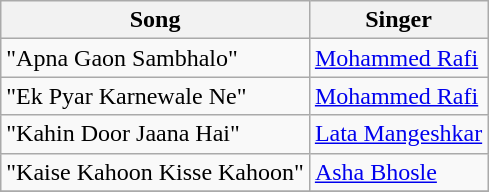<table class="wikitable">
<tr>
<th>Song</th>
<th>Singer</th>
</tr>
<tr>
<td>"Apna Gaon Sambhalo"</td>
<td><a href='#'>Mohammed Rafi</a></td>
</tr>
<tr>
<td>"Ek Pyar Karnewale Ne"</td>
<td><a href='#'>Mohammed Rafi</a></td>
</tr>
<tr>
<td>"Kahin Door Jaana Hai"</td>
<td><a href='#'>Lata Mangeshkar</a></td>
</tr>
<tr>
<td>"Kaise Kahoon Kisse Kahoon"</td>
<td><a href='#'>Asha Bhosle</a></td>
</tr>
<tr>
</tr>
</table>
